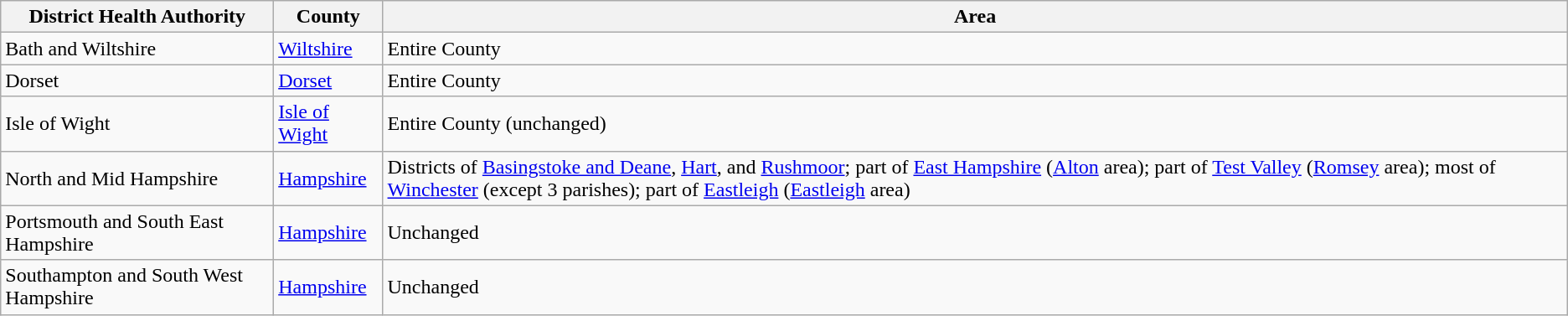<table class="wikitable">
<tr>
<th>District Health Authority</th>
<th>County</th>
<th>Area</th>
</tr>
<tr>
<td>Bath and Wiltshire</td>
<td><a href='#'>Wiltshire</a></td>
<td>Entire County</td>
</tr>
<tr>
<td>Dorset</td>
<td><a href='#'>Dorset</a></td>
<td>Entire County</td>
</tr>
<tr>
<td>Isle of Wight</td>
<td><a href='#'>Isle of Wight</a></td>
<td>Entire County (unchanged)</td>
</tr>
<tr>
<td>North and Mid Hampshire</td>
<td><a href='#'>Hampshire</a></td>
<td>Districts of <a href='#'>Basingstoke and Deane</a>, <a href='#'>Hart</a>, and <a href='#'>Rushmoor</a>; part of <a href='#'>East Hampshire</a> (<a href='#'>Alton</a> area); part of <a href='#'>Test Valley</a> (<a href='#'>Romsey</a> area); most of <a href='#'>Winchester</a> (except 3 parishes); part of <a href='#'>Eastleigh</a> (<a href='#'>Eastleigh</a> area)</td>
</tr>
<tr>
<td>Portsmouth and South East Hampshire</td>
<td><a href='#'>Hampshire</a></td>
<td>Unchanged</td>
</tr>
<tr>
<td>Southampton and South West Hampshire</td>
<td><a href='#'>Hampshire</a></td>
<td>Unchanged</td>
</tr>
</table>
